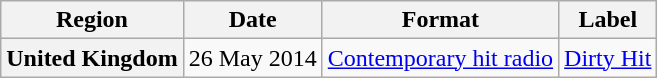<table class="wikitable plainrowheaders">
<tr>
<th>Region</th>
<th>Date</th>
<th>Format</th>
<th>Label</th>
</tr>
<tr>
<th scope="row">United Kingdom</th>
<td>26 May 2014</td>
<td><a href='#'>Contemporary hit radio</a></td>
<td><a href='#'>Dirty Hit</a></td>
</tr>
</table>
